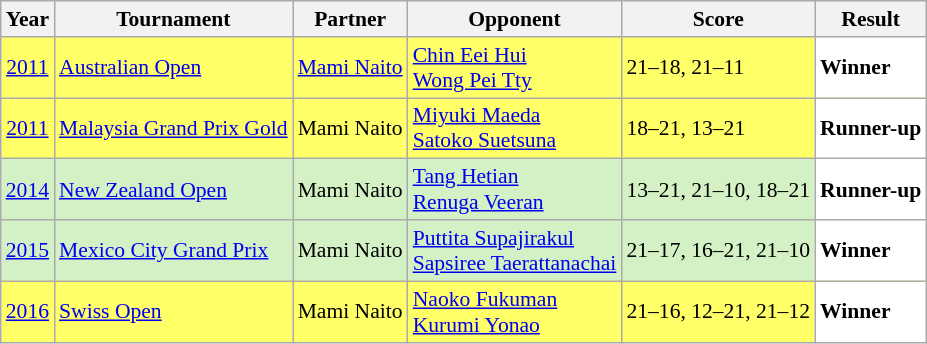<table class="sortable wikitable" style="font-size: 90%;">
<tr>
<th>Year</th>
<th>Tournament</th>
<th>Partner</th>
<th>Opponent</th>
<th>Score</th>
<th>Result</th>
</tr>
<tr style="background:#FFFF67">
<td align="center"><a href='#'>2011</a></td>
<td align="left"><a href='#'>Australian Open</a></td>
<td align="left"> <a href='#'>Mami Naito</a></td>
<td align="left"> <a href='#'>Chin Eei Hui</a> <br>  <a href='#'>Wong Pei Tty</a></td>
<td align="left">21–18, 21–11</td>
<td style="text-align:left; background:white"> <strong>Winner</strong></td>
</tr>
<tr style="background:#FFFF67">
<td align="center"><a href='#'>2011</a></td>
<td align="left"><a href='#'>Malaysia Grand Prix Gold</a></td>
<td align="left"> Mami Naito</td>
<td align="left"> <a href='#'>Miyuki Maeda</a> <br>  <a href='#'>Satoko Suetsuna</a></td>
<td align="left">18–21, 13–21</td>
<td style="text-align:left; background:white"> <strong>Runner-up</strong></td>
</tr>
<tr style="background:#D4F1C5">
<td align="center"><a href='#'>2014</a></td>
<td align="left"><a href='#'>New Zealand Open</a></td>
<td align="left"> Mami Naito</td>
<td align="left"> <a href='#'>Tang Hetian</a> <br>  <a href='#'>Renuga Veeran</a></td>
<td align="left">13–21, 21–10, 18–21</td>
<td style="text-align:left; background:white"> <strong>Runner-up</strong></td>
</tr>
<tr style="background:#D4F1C5">
<td align="center"><a href='#'>2015</a></td>
<td align="left"><a href='#'>Mexico City Grand Prix</a></td>
<td align="left"> Mami Naito</td>
<td align="left"> <a href='#'>Puttita Supajirakul</a> <br>  <a href='#'>Sapsiree Taerattanachai</a></td>
<td align="left">21–17, 16–21, 21–10</td>
<td style="text-align:left; background:white"> <strong>Winner</strong></td>
</tr>
<tr style="background:#FFFF67">
<td align="center"><a href='#'>2016</a></td>
<td align="left"><a href='#'>Swiss Open</a></td>
<td align="left"> Mami Naito</td>
<td align="left"> <a href='#'>Naoko Fukuman</a> <br>  <a href='#'>Kurumi Yonao</a></td>
<td align="left">21–16, 12–21, 21–12</td>
<td style="text-align:left; background:white"> <strong>Winner</strong></td>
</tr>
</table>
